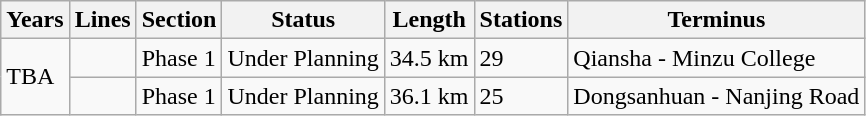<table class="wikitable">
<tr>
<th>Years</th>
<th>Lines</th>
<th>Section</th>
<th>Status</th>
<th>Length</th>
<th>Stations</th>
<th>Terminus</th>
</tr>
<tr>
<td rowspan="2">TBA</td>
<td></td>
<td>Phase 1</td>
<td>Under Planning</td>
<td>34.5 km</td>
<td>29</td>
<td>Qiansha - Minzu College</td>
</tr>
<tr>
<td></td>
<td>Phase 1</td>
<td>Under Planning</td>
<td>36.1 km</td>
<td>25</td>
<td>Dongsanhuan - Nanjing Road</td>
</tr>
</table>
